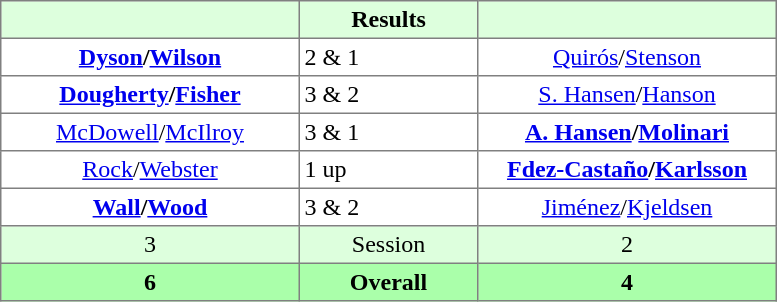<table border="1" cellpadding="3" style="border-collapse:collapse; text-align:center;">
<tr style="background:#ddffdd;">
<th style="width:12em;"> </th>
<th style="width:7em;">Results</th>
<th style="width:12em;"></th>
</tr>
<tr>
<td><strong><a href='#'>Dyson</a>/<a href='#'>Wilson</a></strong></td>
<td align=left> 2 & 1</td>
<td><a href='#'>Quirós</a>/<a href='#'>Stenson</a></td>
</tr>
<tr>
<td><strong><a href='#'>Dougherty</a>/<a href='#'>Fisher</a></strong></td>
<td align=left> 3 & 2</td>
<td><a href='#'>S. Hansen</a>/<a href='#'>Hanson</a></td>
</tr>
<tr>
<td><a href='#'>McDowell</a>/<a href='#'>McIlroy</a></td>
<td align=left> 3 & 1</td>
<td><strong><a href='#'>A. Hansen</a>/<a href='#'>Molinari</a></strong></td>
</tr>
<tr>
<td><a href='#'>Rock</a>/<a href='#'>Webster</a></td>
<td align=left> 1 up</td>
<td><strong><a href='#'>Fdez-Castaño</a>/<a href='#'>Karlsson</a></strong></td>
</tr>
<tr>
<td><strong><a href='#'>Wall</a>/<a href='#'>Wood</a></strong></td>
<td align=left> 3 & 2</td>
<td><a href='#'>Jiménez</a>/<a href='#'>Kjeldsen</a></td>
</tr>
<tr style="background:#ddffdd;">
<td>3</td>
<td>Session</td>
<td>2</td>
</tr>
<tr style="background:#aaffaa;">
<th>6</th>
<th>Overall</th>
<th>4</th>
</tr>
</table>
